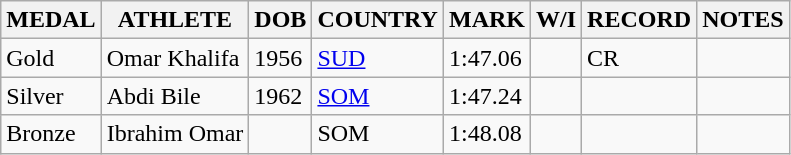<table class="wikitable">
<tr>
<th>MEDAL</th>
<th>ATHLETE</th>
<th>DOB</th>
<th>COUNTRY</th>
<th>MARK</th>
<th>W/I</th>
<th>RECORD</th>
<th>NOTES</th>
</tr>
<tr>
<td>Gold</td>
<td>Omar Khalifa</td>
<td>1956</td>
<td><a href='#'>SUD</a></td>
<td>1:47.06</td>
<td></td>
<td>CR</td>
<td></td>
</tr>
<tr>
<td>Silver</td>
<td>Abdi Bile</td>
<td>1962</td>
<td><a href='#'>SOM</a></td>
<td>1:47.24</td>
<td></td>
<td></td>
<td></td>
</tr>
<tr>
<td>Bronze</td>
<td>Ibrahim Omar</td>
<td></td>
<td>SOM</td>
<td>1:48.08</td>
<td></td>
<td></td>
<td></td>
</tr>
</table>
